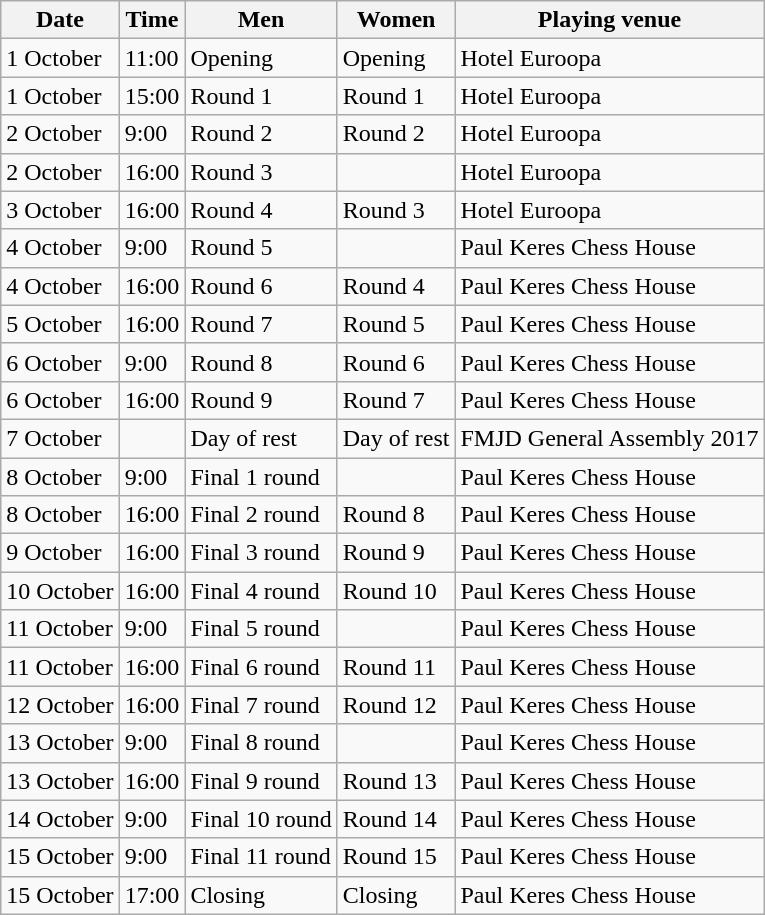<table class="wikitable">
<tr>
<th>Date</th>
<th>Time</th>
<th>Men</th>
<th>Women</th>
<th>Playing venue</th>
</tr>
<tr>
<td>1 October</td>
<td>11:00</td>
<td>Opening</td>
<td>Opening</td>
<td>Hotel Euroopa</td>
</tr>
<tr>
<td>1 October</td>
<td>15:00</td>
<td>Round 1</td>
<td>Round 1</td>
<td>Hotel Euroopa</td>
</tr>
<tr>
<td>2 October</td>
<td>9:00</td>
<td>Round 2</td>
<td>Round 2</td>
<td>Hotel Euroopa</td>
</tr>
<tr>
<td>2 October</td>
<td>16:00</td>
<td>Round 3</td>
<td></td>
<td>Hotel Euroopa</td>
</tr>
<tr>
<td>3 October</td>
<td>16:00</td>
<td>Round 4</td>
<td>Round 3</td>
<td>Hotel Euroopa</td>
</tr>
<tr>
<td>4 October</td>
<td>9:00</td>
<td>Round 5</td>
<td></td>
<td>Paul Keres Chess House</td>
</tr>
<tr>
<td>4 October</td>
<td>16:00</td>
<td>Round 6</td>
<td>Round 4</td>
<td>Paul Keres Chess House</td>
</tr>
<tr>
<td>5 October</td>
<td>16:00</td>
<td>Round 7</td>
<td>Round 5</td>
<td>Paul Keres Chess House</td>
</tr>
<tr>
<td>6 October</td>
<td>9:00</td>
<td>Round 8</td>
<td>Round 6</td>
<td>Paul Keres Chess House</td>
</tr>
<tr>
<td>6 October</td>
<td>16:00</td>
<td>Round 9</td>
<td>Round 7</td>
<td>Paul Keres Chess House</td>
</tr>
<tr>
<td>7 October</td>
<td></td>
<td>Day of rest</td>
<td>Day of rest</td>
<td>FMJD General Assembly 2017</td>
</tr>
<tr>
<td>8 October</td>
<td>9:00</td>
<td>Final 1 round</td>
<td></td>
<td>Paul Keres Chess House</td>
</tr>
<tr>
<td>8 October</td>
<td>16:00</td>
<td>Final 2 round</td>
<td>Round 8</td>
<td>Paul Keres Chess House</td>
</tr>
<tr>
<td>9 October</td>
<td>16:00</td>
<td>Final 3 round</td>
<td>Round 9</td>
<td>Paul Keres Chess House</td>
</tr>
<tr>
<td>10 October</td>
<td>16:00</td>
<td>Final 4 round</td>
<td>Round 10</td>
<td>Paul Keres Chess House</td>
</tr>
<tr>
<td>11 October</td>
<td>9:00</td>
<td>Final 5 round</td>
<td></td>
<td>Paul Keres Chess House</td>
</tr>
<tr>
<td>11 October</td>
<td>16:00</td>
<td>Final 6 round</td>
<td>Round 11</td>
<td>Paul Keres Chess House</td>
</tr>
<tr>
<td>12 October</td>
<td>16:00</td>
<td>Final 7 round</td>
<td>Round 12</td>
<td>Paul Keres Chess House</td>
</tr>
<tr>
<td>13 October</td>
<td>9:00</td>
<td>Final 8 round</td>
<td></td>
<td>Paul Keres Chess House</td>
</tr>
<tr>
<td>13 October</td>
<td>16:00</td>
<td>Final 9 round</td>
<td>Round 13</td>
<td>Paul Keres Chess House</td>
</tr>
<tr>
<td>14 October</td>
<td>9:00</td>
<td>Final 10 round</td>
<td>Round 14</td>
<td>Paul Keres Chess House</td>
</tr>
<tr>
<td>15 October</td>
<td>9:00</td>
<td>Final 11 round</td>
<td>Round 15</td>
<td>Paul Keres Chess House</td>
</tr>
<tr>
<td>15 October</td>
<td>17:00</td>
<td>Closing</td>
<td>Closing</td>
<td>Paul Keres Chess House</td>
</tr>
</table>
